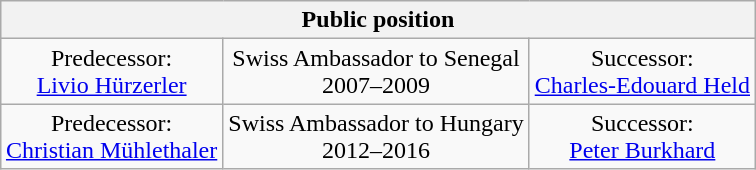<table class="wikitable" style="margin-left: auto; margin-right: auto; border: none;">
<tr>
<th colspan="3">Public position</th>
</tr>
<tr>
<td style="text-align:center;">Predecessor:<br><a href='#'>Livio Hürzerler</a></td>
<td style="text-align:center;"> Swiss Ambassador to Senegal <br>2007–2009</td>
<td style="text-align:center;">Successor:<br><a href='#'>Charles-Edouard Held</a></td>
</tr>
<tr>
<td style="text-align:center;">Predecessor:<br><a href='#'>Christian Mühlethaler</a></td>
<td style="text-align:center;"> Swiss Ambassador to Hungary <br>2012–2016</td>
<td style="text-align:center;">Successor:<br><a href='#'>Peter Burkhard</a></td>
</tr>
</table>
